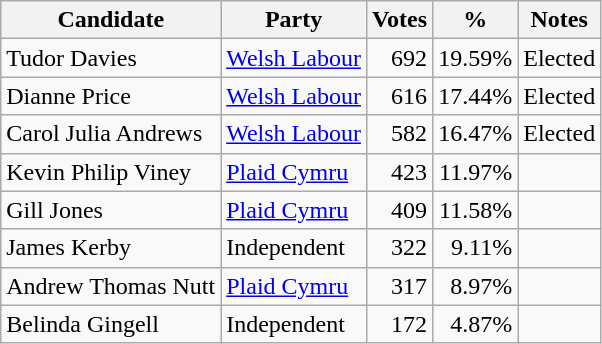<table class=wikitable style=text-align:right>
<tr>
<th>Candidate</th>
<th>Party</th>
<th>Votes</th>
<th>%</th>
<th>Notes</th>
</tr>
<tr>
<td align=left>Tudor Davies</td>
<td align=left><a href='#'>Welsh Labour</a></td>
<td>692</td>
<td>19.59%</td>
<td align=left>Elected</td>
</tr>
<tr>
<td align=left>Dianne Price</td>
<td align=left><a href='#'>Welsh Labour</a></td>
<td>616</td>
<td>17.44%</td>
<td align=left>Elected</td>
</tr>
<tr>
<td align=left>Carol Julia Andrews</td>
<td align=left><a href='#'>Welsh Labour</a></td>
<td>582</td>
<td>16.47%</td>
<td align=left>Elected</td>
</tr>
<tr>
<td align=left>Kevin Philip Viney</td>
<td align=left><a href='#'>Plaid Cymru</a></td>
<td>423</td>
<td>11.97%</td>
<td></td>
</tr>
<tr>
<td align=left>Gill Jones</td>
<td align=left><a href='#'>Plaid Cymru</a></td>
<td>409</td>
<td>11.58%</td>
<td></td>
</tr>
<tr>
<td align=left>James Kerby</td>
<td align=left>Independent</td>
<td>322</td>
<td>9.11%</td>
<td></td>
</tr>
<tr>
<td align=left>Andrew Thomas Nutt</td>
<td align=left><a href='#'>Plaid Cymru</a></td>
<td>317</td>
<td>8.97%</td>
<td></td>
</tr>
<tr>
<td align=left>Belinda Gingell</td>
<td align=left>Independent</td>
<td>172</td>
<td>4.87%</td>
<td></td>
</tr>
</table>
